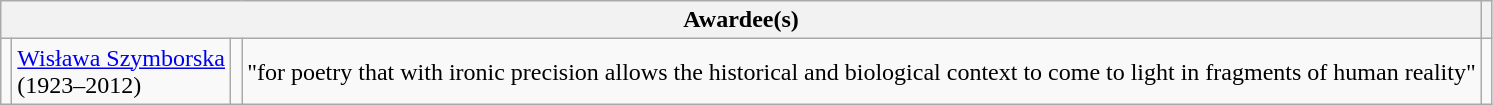<table class="wikitable">
<tr>
<th colspan="4">Awardee(s)</th>
<th></th>
</tr>
<tr>
<td></td>
<td><a href='#'>Wisława Szymborska</a><br>(1923–2012)</td>
<td></td>
<td>"for poetry that with ironic precision allows the historical and biological context to come to light in fragments of human reality"</td>
<td></td>
</tr>
</table>
